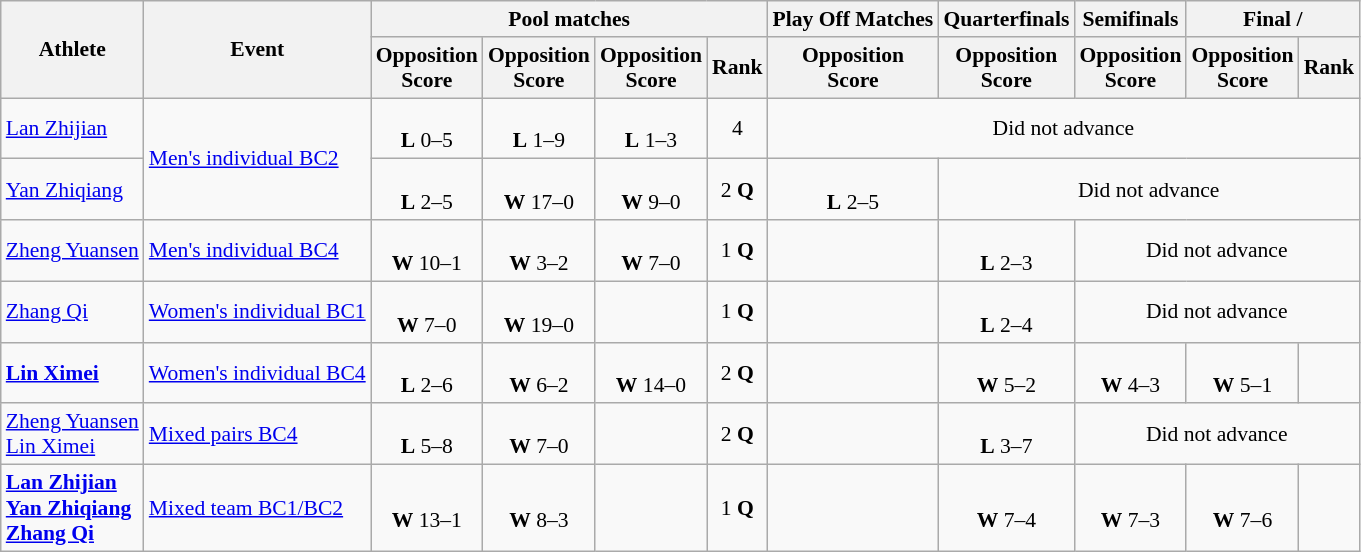<table class=wikitable style="font-size:90%">
<tr>
<th rowspan="2">Athlete</th>
<th rowspan="2">Event</th>
<th colspan="4">Pool matches</th>
<th>Play Off Matches</th>
<th>Quarterfinals</th>
<th>Semifinals</th>
<th colspan=2>Final / </th>
</tr>
<tr>
<th>Opposition<br>Score</th>
<th>Opposition<br>Score</th>
<th>Opposition<br>Score</th>
<th>Rank</th>
<th>Opposition<br>Score</th>
<th>Opposition<br>Score</th>
<th>Opposition<br>Score</th>
<th>Opposition<br>Score</th>
<th>Rank</th>
</tr>
<tr align=center>
<td align=left><a href='#'>Lan Zhijian</a></td>
<td align=left rowspan=2><a href='#'>Men's individual BC2</a></td>
<td><br><strong>L</strong> 0–5</td>
<td><br><strong>L</strong> 1–9</td>
<td><br><strong>L</strong> 1–3</td>
<td>4</td>
<td colspan=5>Did not advance</td>
</tr>
<tr align=center>
<td align=left><a href='#'>Yan Zhiqiang</a></td>
<td><br><strong>L</strong> 2–5</td>
<td><br><strong>W</strong> 17–0</td>
<td><br><strong>W</strong> 9–0</td>
<td>2 <strong>Q</strong></td>
<td><br><strong>L</strong> 2–5</td>
<td colspan=4>Did not advance</td>
</tr>
<tr align=center>
<td align=left><a href='#'>Zheng Yuansen</a></td>
<td align=left><a href='#'>Men's individual BC4</a></td>
<td><br><strong>W</strong> 10–1</td>
<td><br><strong>W</strong> 3–2</td>
<td><br><strong>W</strong> 7–0</td>
<td>1 <strong>Q</strong></td>
<td></td>
<td><br><strong>L</strong> 2–3</td>
<td colspan=3>Did not advance</td>
</tr>
<tr align=center>
<td align=left><a href='#'>Zhang Qi</a></td>
<td align=left><a href='#'>Women's individual BC1</a></td>
<td><br><strong>W</strong> 7–0</td>
<td><br><strong>W</strong> 19–0</td>
<td></td>
<td>1 <strong>Q</strong></td>
<td></td>
<td><br><strong>L</strong> 2–4</td>
<td colspan=3>Did not advance</td>
</tr>
<tr align=center>
<td align=left><strong><a href='#'>Lin Ximei</a></strong></td>
<td align=left><a href='#'>Women's individual BC4</a></td>
<td><br><strong>L</strong> 2–6</td>
<td><br><strong>W</strong> 6–2</td>
<td><br><strong>W</strong> 14–0</td>
<td>2 <strong>Q</strong></td>
<td></td>
<td><br><strong>W</strong> 5–2</td>
<td><br><strong>W</strong> 4–3</td>
<td><br><strong>W</strong> 5–1</td>
<td></td>
</tr>
<tr align=center>
<td align=left><a href='#'>Zheng Yuansen</a><br><a href='#'>Lin Ximei</a></td>
<td align=left><a href='#'>Mixed pairs BC4</a></td>
<td><br><strong>L</strong> 5–8</td>
<td><br><strong>W</strong> 7–0</td>
<td></td>
<td>2 <strong>Q</strong></td>
<td></td>
<td><br><strong>L</strong> 3–7</td>
<td colspan=3>Did not advance</td>
</tr>
<tr align=center>
<td align=left><strong><a href='#'>Lan Zhijian</a></strong><br><strong><a href='#'>Yan Zhiqiang</a></strong><br><strong><a href='#'>Zhang Qi</a></strong></td>
<td align=left><a href='#'>Mixed team BC1/BC2</a></td>
<td><br><strong>W</strong> 13–1</td>
<td><br><strong>W</strong> 8–3</td>
<td></td>
<td>1 <strong>Q</strong></td>
<td></td>
<td><br><strong>W</strong> 7–4</td>
<td><br><strong>W</strong> 7–3</td>
<td><br><strong>W</strong> 7–6</td>
<td></td>
</tr>
</table>
